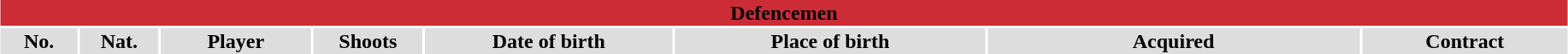<table class="toccolours"  style="width:97%; clear:both; margin:1.5em auto; text-align:center;">
<tr>
<th colspan="11" style="background:#CB2C36; color:black;">Defencemen</th>
</tr>
<tr style="background:#ddd;">
<th width=5%>No.</th>
<th width=5%>Nat.</th>
<th !width=22%>Player</th>
<th width=7%>Shoots</th>
<th width=16%>Date of birth</th>
<th width=20%>Place of birth</th>
<th width=24%>Acquired</th>
<td><strong>Contract</strong></td>
</tr>
<tr>
</tr>
</table>
